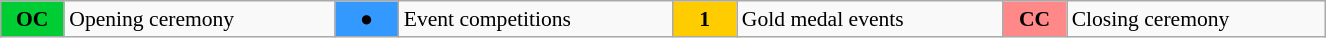<table class="wikitable" style="margin:0.5em auto; font-size:90%; position:relative; width:70%;">
<tr>
<td style="width:2.5em; background-color:#00cc33; text-align:center;"><strong>OC</strong></td>
<td>Opening ceremony</td>
<td style="width:2.5em; background-color:#3399ff; text-align:center;">●</td>
<td>Event competitions</td>
<td style="width:2.5em; background-color:#ffcc00; text-align:center;"><strong>1</strong></td>
<td>Gold medal events</td>
<td style="width:2.5em; background-color:#FF8888; text-align:center;"><strong>CC</strong></td>
<td>Closing ceremony</td>
</tr>
</table>
